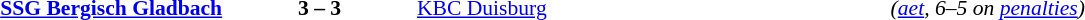<table width=100% cellspacing=1>
<tr>
<th width=25%></th>
<th width=10%></th>
<th width=25%></th>
<th></th>
</tr>
<tr style=font-size:90%>
<td align=right><strong><a href='#'>SSG Bergisch Gladbach</a></strong></td>
<td align=center><strong>3 – 3</strong></td>
<td><a href='#'>KBC Duisburg</a></td>
<td><em>(<a href='#'>aet</a>, 6–5 on <a href='#'>penalties</a>)</em></td>
</tr>
</table>
